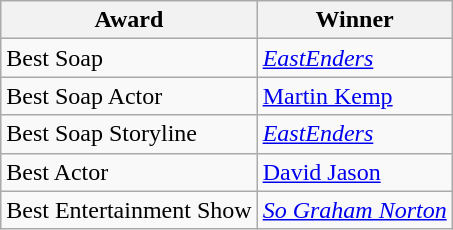<table class="wikitable">
<tr>
<th>Award</th>
<th>Winner</th>
</tr>
<tr>
<td>Best Soap</td>
<td><em><a href='#'>EastEnders</a></em></td>
</tr>
<tr>
<td>Best Soap Actor</td>
<td><a href='#'>Martin Kemp</a></td>
</tr>
<tr>
<td>Best Soap Storyline</td>
<td><em><a href='#'>EastEnders</a></em></td>
</tr>
<tr>
<td>Best Actor</td>
<td><a href='#'>David Jason</a></td>
</tr>
<tr>
<td>Best Entertainment Show</td>
<td><em><a href='#'>So Graham Norton</a></em></td>
</tr>
</table>
